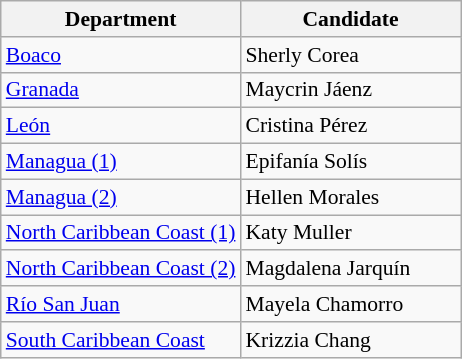<table class="wikitable sortable static-row-numbers static-row-header-text" style="font-size: 90%;">
<tr>
<th>Department</th>
<th width=140px>Candidate</th>
</tr>
<tr>
<td><a href='#'>Boaco</a></td>
<td>Sherly Corea</td>
</tr>
<tr>
<td><a href='#'>Granada</a></td>
<td>Maycrin Jáenz</td>
</tr>
<tr>
<td><a href='#'>León</a></td>
<td>Cristina Pérez</td>
</tr>
<tr>
<td><a href='#'>Managua (1)</a></td>
<td>Epifanía Solís</td>
</tr>
<tr>
<td><a href='#'>Managua (2)</a></td>
<td>Hellen Morales</td>
</tr>
<tr>
<td><a href='#'>North Caribbean Coast (1)</a></td>
<td>Katy Muller</td>
</tr>
<tr>
<td><a href='#'>North Caribbean Coast (2)</a></td>
<td>Magdalena Jarquín</td>
</tr>
<tr>
<td><a href='#'>Río San Juan</a></td>
<td>Mayela Chamorro</td>
</tr>
<tr>
<td><a href='#'>South Caribbean Coast</a></td>
<td>Krizzia Chang</td>
</tr>
</table>
